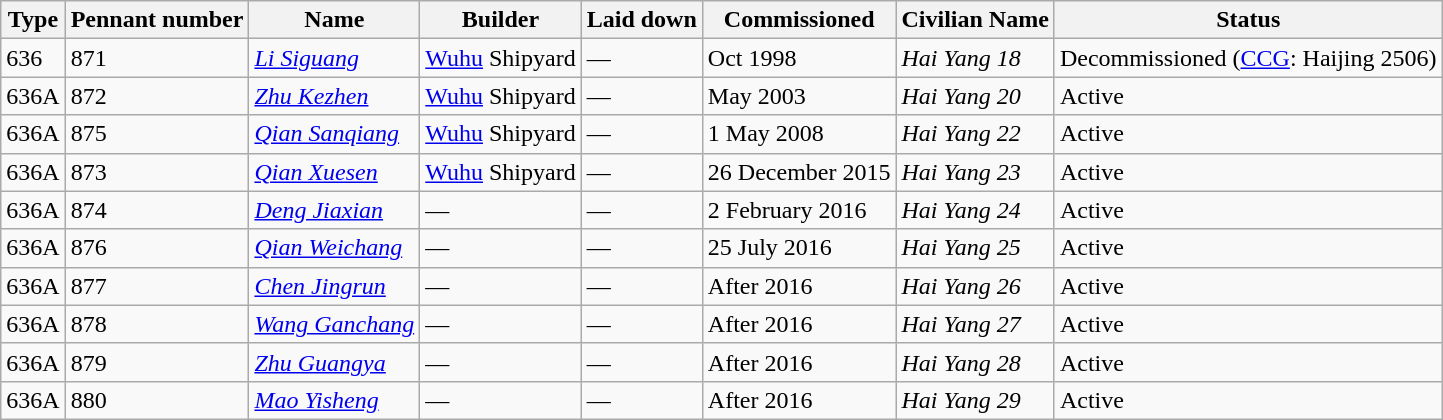<table class=wikitable>
<tr>
<th>Type</th>
<th>Pennant number</th>
<th>Name</th>
<th>Builder</th>
<th>Laid down</th>
<th>Commissioned</th>
<th>Civilian Name</th>
<th>Status</th>
</tr>
<tr>
<td>636</td>
<td>871</td>
<td><em><a href='#'>Li Siguang</a></em></td>
<td><a href='#'>Wuhu</a> Shipyard</td>
<td>―</td>
<td>Oct 1998</td>
<td><em>Hai Yang 18</em></td>
<td>Decommissioned (<a href='#'>CCG</a>: Haijing 2506)</td>
</tr>
<tr>
<td>636A</td>
<td>872</td>
<td><em><a href='#'>Zhu Kezhen</a></em></td>
<td><a href='#'>Wuhu</a> Shipyard</td>
<td>—</td>
<td>May 2003</td>
<td><em>Hai Yang 20</em></td>
<td>Active</td>
</tr>
<tr>
<td>636A</td>
<td>875</td>
<td><em><a href='#'>Qian Sanqiang</a></em></td>
<td><a href='#'>Wuhu</a> Shipyard</td>
<td>―</td>
<td>1 May 2008</td>
<td><em>Hai Yang 22</em></td>
<td>Active</td>
</tr>
<tr>
<td>636A</td>
<td>873</td>
<td><em><a href='#'>Qian Xuesen</a></em></td>
<td><a href='#'>Wuhu</a> Shipyard</td>
<td>―</td>
<td>26 December 2015</td>
<td><em>Hai Yang 23</em></td>
<td>Active</td>
</tr>
<tr>
<td>636A</td>
<td>874</td>
<td><em><a href='#'>Deng Jiaxian</a></em></td>
<td>―</td>
<td>―</td>
<td>2 February 2016</td>
<td><em>Hai Yang 24</em></td>
<td>Active</td>
</tr>
<tr>
<td>636A</td>
<td>876</td>
<td><em><a href='#'>Qian Weichang</a></em></td>
<td>―</td>
<td>―</td>
<td>25 July 2016</td>
<td><em>Hai Yang 25</em></td>
<td>Active</td>
</tr>
<tr>
<td>636A</td>
<td>877</td>
<td><em><a href='#'>Chen Jingrun</a></em></td>
<td>―</td>
<td>―</td>
<td>After 2016</td>
<td><em>Hai Yang 26</em></td>
<td>Active</td>
</tr>
<tr>
<td>636A</td>
<td>878</td>
<td><em><a href='#'>Wang Ganchang</a></em></td>
<td>―</td>
<td>―</td>
<td>After 2016</td>
<td><em>Hai Yang 27</em></td>
<td>Active</td>
</tr>
<tr>
<td>636A</td>
<td>879</td>
<td><em><a href='#'>Zhu Guangya</a></em></td>
<td>―</td>
<td>―</td>
<td>After 2016</td>
<td><em>Hai Yang 28</em></td>
<td>Active</td>
</tr>
<tr>
<td>636A</td>
<td>880</td>
<td><em><a href='#'>Mao Yisheng</a></em></td>
<td>―</td>
<td>―</td>
<td>After 2016</td>
<td><em>Hai Yang 29</em></td>
<td>Active</td>
</tr>
</table>
